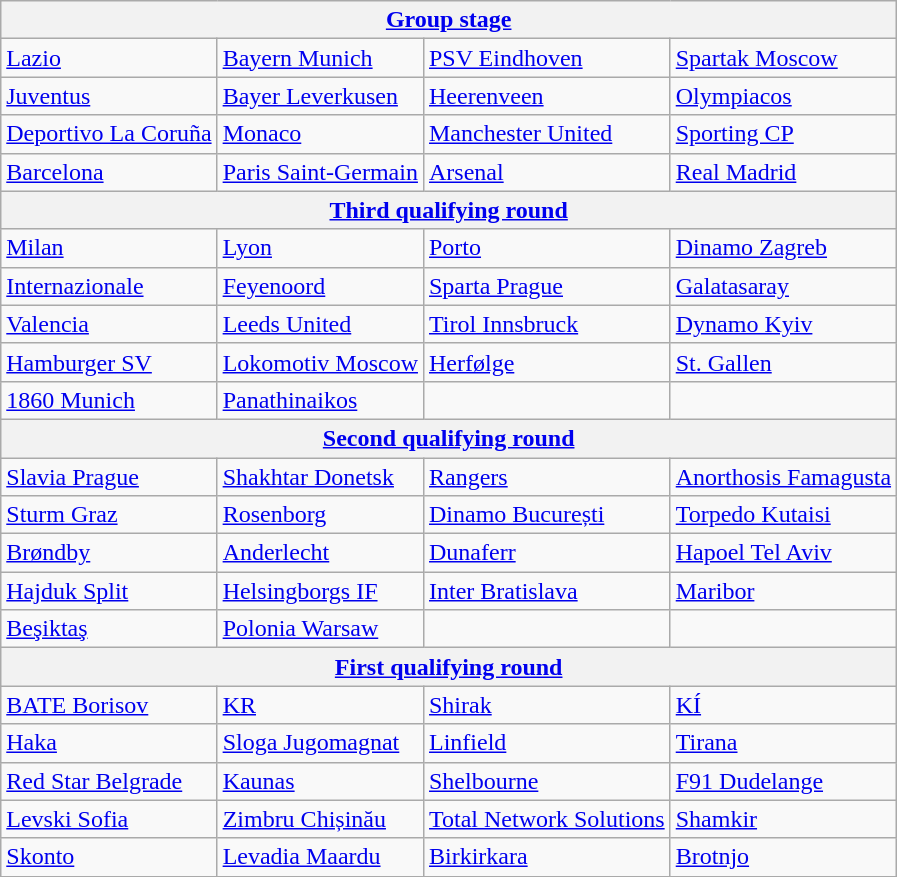<table class="wikitable">
<tr>
<th colspan=4><a href='#'>Group stage</a></th>
</tr>
<tr>
<td> <a href='#'>Lazio</a> </td>
<td> <a href='#'>Bayern Munich</a> </td>
<td> <a href='#'>PSV Eindhoven</a> </td>
<td> <a href='#'>Spartak Moscow</a> </td>
</tr>
<tr>
<td> <a href='#'>Juventus</a> </td>
<td> <a href='#'>Bayer Leverkusen</a> </td>
<td> <a href='#'>Heerenveen</a> </td>
<td> <a href='#'>Olympiacos</a> </td>
</tr>
<tr>
<td> <a href='#'>Deportivo La Coruña</a> </td>
<td> <a href='#'>Monaco</a> </td>
<td> <a href='#'>Manchester United</a> </td>
<td> <a href='#'>Sporting CP</a> </td>
</tr>
<tr>
<td> <a href='#'>Barcelona</a> </td>
<td> <a href='#'>Paris Saint-Germain</a> </td>
<td> <a href='#'>Arsenal</a> </td>
<td> <a href='#'>Real Madrid</a> </td>
</tr>
<tr>
<th colspan=4><a href='#'>Third qualifying round</a></th>
</tr>
<tr>
<td> <a href='#'>Milan</a> </td>
<td> <a href='#'>Lyon</a> </td>
<td> <a href='#'>Porto</a> </td>
<td> <a href='#'>Dinamo Zagreb</a> </td>
</tr>
<tr>
<td> <a href='#'>Internazionale</a> </td>
<td> <a href='#'>Feyenoord</a> </td>
<td> <a href='#'>Sparta Prague</a> </td>
<td> <a href='#'>Galatasaray</a> </td>
</tr>
<tr>
<td> <a href='#'>Valencia</a> </td>
<td> <a href='#'>Leeds United</a> </td>
<td> <a href='#'>Tirol Innsbruck</a> </td>
<td> <a href='#'>Dynamo Kyiv</a> </td>
</tr>
<tr>
<td> <a href='#'>Hamburger SV</a> </td>
<td> <a href='#'>Lokomotiv Moscow</a> </td>
<td> <a href='#'>Herfølge</a> </td>
<td> <a href='#'>St. Gallen</a> </td>
</tr>
<tr>
<td> <a href='#'>1860 Munich</a> </td>
<td> <a href='#'>Panathinaikos</a> </td>
<td></td>
<td></td>
</tr>
<tr>
<th colspan=4><a href='#'>Second qualifying round</a></th>
</tr>
<tr>
<td> <a href='#'>Slavia Prague</a> </td>
<td> <a href='#'>Shakhtar Donetsk</a> </td>
<td> <a href='#'>Rangers</a> </td>
<td> <a href='#'>Anorthosis Famagusta</a> </td>
</tr>
<tr>
<td> <a href='#'>Sturm Graz</a> </td>
<td> <a href='#'>Rosenborg</a> </td>
<td> <a href='#'>Dinamo București</a> </td>
<td> <a href='#'>Torpedo Kutaisi</a> </td>
</tr>
<tr>
<td> <a href='#'>Brøndby</a> </td>
<td> <a href='#'>Anderlecht</a> </td>
<td> <a href='#'>Dunaferr</a> </td>
<td> <a href='#'>Hapoel Tel Aviv</a> </td>
</tr>
<tr>
<td> <a href='#'>Hajduk Split</a> </td>
<td> <a href='#'>Helsingborgs IF</a> </td>
<td> <a href='#'>Inter Bratislava</a> </td>
<td> <a href='#'>Maribor</a> </td>
</tr>
<tr>
<td> <a href='#'>Beşiktaş</a> </td>
<td> <a href='#'>Polonia Warsaw</a> </td>
<td></td>
<td></td>
</tr>
<tr>
<th colspan=4><a href='#'>First qualifying round</a></th>
</tr>
<tr>
<td> <a href='#'>BATE Borisov</a> </td>
<td> <a href='#'>KR</a> </td>
<td> <a href='#'>Shirak</a> </td>
<td> <a href='#'>KÍ</a> </td>
</tr>
<tr>
<td> <a href='#'>Haka</a> </td>
<td> <a href='#'>Sloga Jugomagnat</a> </td>
<td> <a href='#'>Linfield</a> </td>
<td> <a href='#'>Tirana</a> </td>
</tr>
<tr>
<td> <a href='#'>Red Star Belgrade</a> </td>
<td> <a href='#'>Kaunas</a> </td>
<td> <a href='#'>Shelbourne</a> </td>
<td> <a href='#'>F91 Dudelange</a> </td>
</tr>
<tr>
<td> <a href='#'>Levski Sofia</a> </td>
<td> <a href='#'>Zimbru Chișinău</a> </td>
<td> <a href='#'>Total Network Solutions</a> </td>
<td> <a href='#'>Shamkir</a> </td>
</tr>
<tr>
<td> <a href='#'>Skonto</a> </td>
<td> <a href='#'>Levadia Maardu</a> </td>
<td> <a href='#'>Birkirkara</a> </td>
<td> <a href='#'>Brotnjo</a> </td>
</tr>
<tr>
</tr>
</table>
